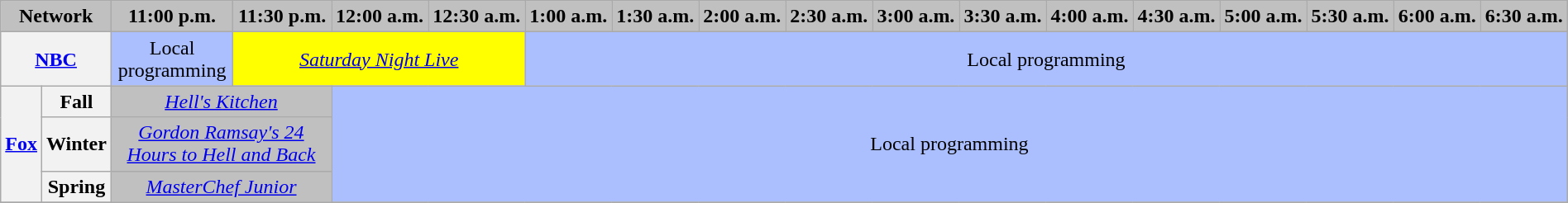<table class="wikitable" style="width:100%;margin-right:0;text-align:center">
<tr>
<th colspan="2" style="background-color:#C0C0C0;text-align:center">Network</th>
<th style="background-color:#C0C0C0;text-align:center">11:00 p.m.</th>
<th style="background-color:#C0C0C0;text-align:center">11:30 p.m.</th>
<th style="background-color:#C0C0C0;text-align:center">12:00 a.m.</th>
<th style="background-color:#C0C0C0;text-align:center">12:30 a.m.</th>
<th style="background-color:#C0C0C0;text-align:center">1:00 a.m.</th>
<th style="background-color:#C0C0C0;text-align:center">1:30 a.m.</th>
<th style="background-color:#C0C0C0;text-align:center">2:00 a.m.</th>
<th style="background-color:#C0C0C0;text-align:center">2:30 a.m.</th>
<th style="background-color:#C0C0C0;text-align:center">3:00 a.m.</th>
<th style="background-color:#C0C0C0;text-align:center">3:30 a.m.</th>
<th style="background-color:#C0C0C0;text-align:center">4:00 a.m.</th>
<th style="background-color:#C0C0C0;text-align:center">4:30 a.m.</th>
<th style="background-color:#C0C0C0;text-align:center">5:00 a.m.</th>
<th style="background-color:#C0C0C0;text-align:center">5:30 a.m.</th>
<th style="background-color:#C0C0C0;text-align:center">6:00 a.m.</th>
<th style="background-color:#C0C0C0;text-align:center">6:30 a.m.</th>
</tr>
<tr>
<th colspan="2"><a href='#'>NBC</a></th>
<td style="background:#abbfff">Local programming</td>
<td colspan="3" style="background:yellow"><em><a href='#'>Saturday Night Live</a></em> </td>
<td colspan="12" style="background:#abbfff">Local programming </td>
</tr>
<tr>
<th rowspan="3"><a href='#'>Fox</a></th>
<th>Fall</th>
<td colspan="2" bgcolor="#C0C0C0"><em><a href='#'>Hell's Kitchen</a></em> </td>
<td colspan="14" rowspan="3" bgcolor="#ABBFFF">Local programming</td>
</tr>
<tr>
<th>Winter</th>
<td colspan="2" bgcolor="#C0C0C0"><em><a href='#'>Gordon Ramsay's 24 Hours to Hell and Back</a></em> </td>
</tr>
<tr>
<th>Spring</th>
<td colspan="2" bgcolor="#C0C0C0"><em><a href='#'>MasterChef Junior</a></em> </td>
</tr>
<tr>
</tr>
</table>
